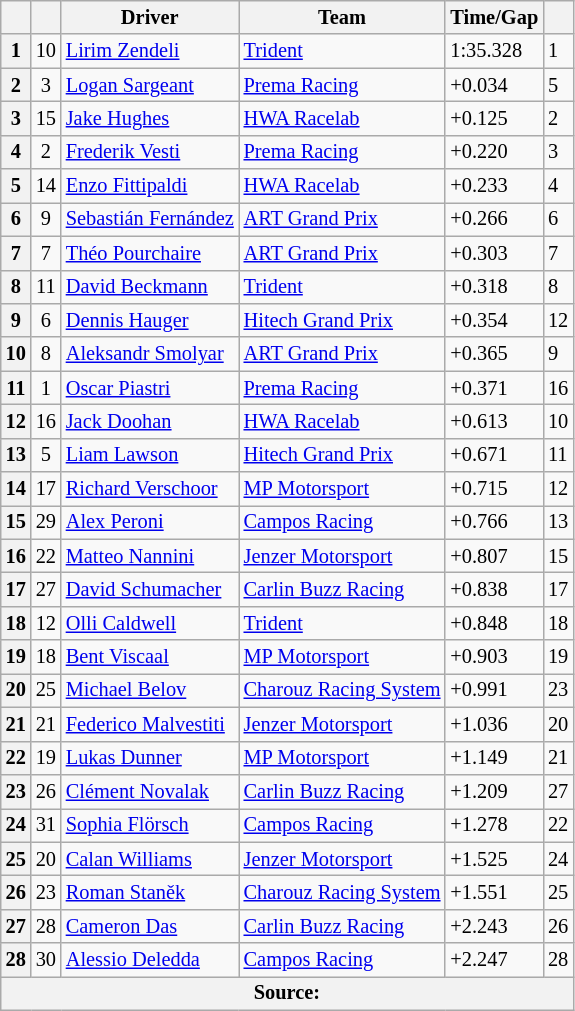<table class="wikitable" style="font-size:85%">
<tr>
<th></th>
<th></th>
<th>Driver</th>
<th>Team</th>
<th>Time/Gap</th>
<th></th>
</tr>
<tr>
<th>1</th>
<td align="center">10</td>
<td> <a href='#'>Lirim Zendeli</a></td>
<td><a href='#'>Trident</a></td>
<td>1:35.328</td>
<td>1</td>
</tr>
<tr>
<th>2</th>
<td align="center">3</td>
<td> <a href='#'>Logan Sargeant</a></td>
<td><a href='#'>Prema Racing</a></td>
<td>+0.034</td>
<td>5</td>
</tr>
<tr>
<th>3</th>
<td align="center">15</td>
<td> <a href='#'>Jake Hughes</a></td>
<td><a href='#'>HWA Racelab</a></td>
<td>+0.125</td>
<td>2</td>
</tr>
<tr>
<th>4</th>
<td align="center">2</td>
<td> <a href='#'>Frederik Vesti</a></td>
<td><a href='#'>Prema Racing</a></td>
<td>+0.220</td>
<td>3</td>
</tr>
<tr>
<th>5</th>
<td align="center">14</td>
<td> <a href='#'>Enzo Fittipaldi</a></td>
<td><a href='#'>HWA Racelab</a></td>
<td>+0.233</td>
<td>4</td>
</tr>
<tr>
<th>6</th>
<td align="center">9</td>
<td> <a href='#'>Sebastián Fernández</a></td>
<td><a href='#'>ART Grand Prix</a></td>
<td>+0.266</td>
<td>6</td>
</tr>
<tr>
<th>7</th>
<td align="center">7</td>
<td> <a href='#'>Théo Pourchaire</a></td>
<td><a href='#'>ART Grand Prix</a></td>
<td>+0.303</td>
<td>7</td>
</tr>
<tr>
<th>8</th>
<td align="center">11</td>
<td> <a href='#'>David Beckmann</a></td>
<td><a href='#'>Trident</a></td>
<td>+0.318</td>
<td>8</td>
</tr>
<tr>
<th>9</th>
<td align="center">6</td>
<td> <a href='#'>Dennis Hauger</a></td>
<td><a href='#'>Hitech Grand Prix</a></td>
<td>+0.354</td>
<td>12</td>
</tr>
<tr>
<th>10</th>
<td align="center">8</td>
<td> <a href='#'>Aleksandr Smolyar</a></td>
<td><a href='#'>ART Grand Prix</a></td>
<td>+0.365</td>
<td>9</td>
</tr>
<tr>
<th>11</th>
<td align="center">1</td>
<td> <a href='#'>Oscar Piastri</a></td>
<td><a href='#'>Prema Racing</a></td>
<td>+0.371</td>
<td>16</td>
</tr>
<tr>
<th>12</th>
<td align="center">16</td>
<td> <a href='#'>Jack Doohan</a></td>
<td><a href='#'>HWA Racelab</a></td>
<td>+0.613</td>
<td>10</td>
</tr>
<tr>
<th>13</th>
<td align="center">5</td>
<td> <a href='#'>Liam Lawson</a></td>
<td><a href='#'>Hitech Grand Prix</a></td>
<td>+0.671</td>
<td>11</td>
</tr>
<tr>
<th>14</th>
<td align="center">17</td>
<td> <a href='#'>Richard Verschoor</a></td>
<td><a href='#'>MP Motorsport</a></td>
<td>+0.715</td>
<td>12</td>
</tr>
<tr>
<th>15</th>
<td align="center">29</td>
<td> <a href='#'>Alex Peroni</a></td>
<td><a href='#'>Campos Racing</a></td>
<td>+0.766</td>
<td>13</td>
</tr>
<tr>
<th>16</th>
<td align="center">22</td>
<td> <a href='#'>Matteo Nannini</a></td>
<td><a href='#'>Jenzer Motorsport</a></td>
<td>+0.807</td>
<td>15</td>
</tr>
<tr>
<th>17</th>
<td align="center">27</td>
<td> <a href='#'>David Schumacher</a></td>
<td><a href='#'>Carlin Buzz Racing</a></td>
<td>+0.838</td>
<td>17</td>
</tr>
<tr>
<th>18</th>
<td align="center">12</td>
<td> <a href='#'>Olli Caldwell</a></td>
<td><a href='#'>Trident</a></td>
<td>+0.848</td>
<td>18</td>
</tr>
<tr>
<th>19</th>
<td align="center">18</td>
<td> <a href='#'>Bent Viscaal</a></td>
<td><a href='#'>MP Motorsport</a></td>
<td>+0.903</td>
<td>19</td>
</tr>
<tr>
<th>20</th>
<td align="center">25</td>
<td> <a href='#'>Michael Belov</a></td>
<td><a href='#'>Charouz Racing System</a></td>
<td>+0.991</td>
<td>23</td>
</tr>
<tr>
<th>21</th>
<td align="center">21</td>
<td> <a href='#'>Federico Malvestiti</a></td>
<td><a href='#'>Jenzer Motorsport</a></td>
<td>+1.036</td>
<td>20</td>
</tr>
<tr>
<th>22</th>
<td align="center">19</td>
<td> <a href='#'>Lukas Dunner</a></td>
<td><a href='#'>MP Motorsport</a></td>
<td>+1.149</td>
<td>21</td>
</tr>
<tr>
<th>23</th>
<td align="center">26</td>
<td> <a href='#'>Clément Novalak</a></td>
<td><a href='#'>Carlin Buzz Racing</a></td>
<td>+1.209</td>
<td>27</td>
</tr>
<tr>
<th>24</th>
<td align="center">31</td>
<td> <a href='#'>Sophia Flörsch</a></td>
<td><a href='#'>Campos Racing</a></td>
<td>+1.278</td>
<td>22</td>
</tr>
<tr>
<th>25</th>
<td align="center">20</td>
<td> <a href='#'>Calan Williams</a></td>
<td><a href='#'>Jenzer Motorsport</a></td>
<td>+1.525</td>
<td>24</td>
</tr>
<tr>
<th>26</th>
<td align="center">23</td>
<td> <a href='#'>Roman Staněk</a></td>
<td><a href='#'>Charouz Racing System</a></td>
<td>+1.551</td>
<td>25</td>
</tr>
<tr>
<th>27</th>
<td align="center">28</td>
<td> <a href='#'>Cameron Das</a></td>
<td><a href='#'>Carlin Buzz Racing</a></td>
<td>+2.243</td>
<td>26</td>
</tr>
<tr>
<th>28</th>
<td align="center">30</td>
<td> <a href='#'>Alessio Deledda</a></td>
<td><a href='#'>Campos Racing</a></td>
<td>+2.247</td>
<td>28</td>
</tr>
<tr>
<th colspan="6">Source:</th>
</tr>
</table>
